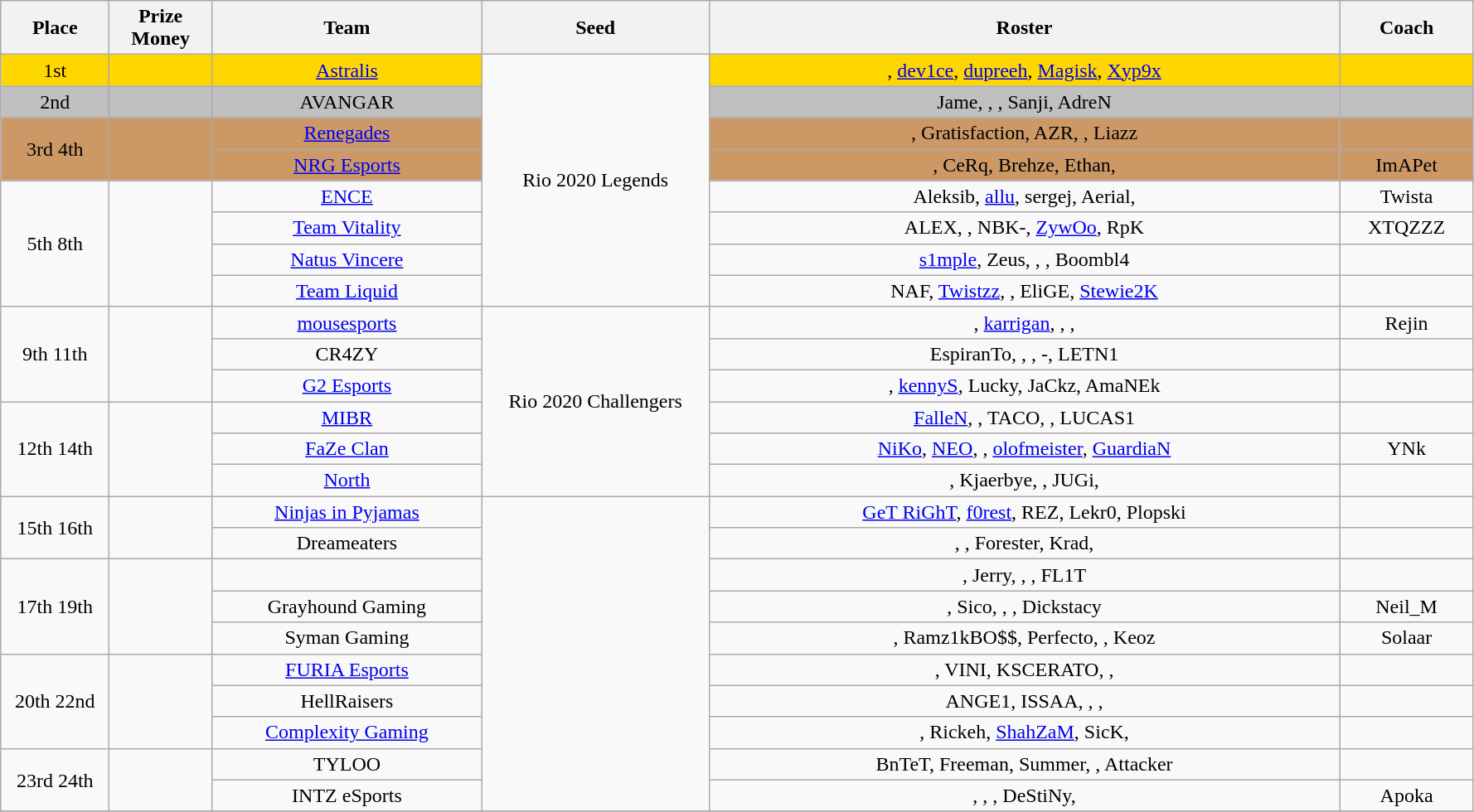<table class="wikitable" style="text-align:center">
<tr>
<th width="80px">Place</th>
<th width="75px">Prize Money</th>
<th width="210">Team</th>
<th width="175px">Seed</th>
<th width="500px">Roster</th>
<th width="100">Coach</th>
</tr>
<tr>
<td style="text-align:center; background:gold;">1st</td>
<td style="text-align:center; background:gold;"></td>
<td style="text-align:center; background:gold;"><a href='#'>Astralis</a></td>
<td rowspan="8">Rio 2020 Legends</td>
<td style="text-align:center; background:gold;">,  <a href='#'>dev1ce</a>,  <a href='#'>dupreeh</a>,  <a href='#'>Magisk</a>,  <a href='#'>Xyp9x</a></td>
<td style="text-align:center; background:gold;"></td>
</tr>
<tr>
<td style="text-align:center; background:silver;">2nd</td>
<td style="text-align:center; background:silver;"></td>
<td style="text-align:center; background:silver;">AVANGAR</td>
<td style="text-align:center; background:silver;">Jame,  ,  ,  Sanji,  AdreN</td>
<td style="text-align:center; background:silver;"></td>
</tr>
<tr>
<td style="text-align:center; background:#c96;" rowspan="2">3rd  4th</td>
<td style="text-align:center; background:#c96;" rowspan="2"></td>
<td style="text-align:center; background:#c96;"><a href='#'>Renegades</a></td>
<td style="text-align:center; background:#c96;">,  Gratisfaction,  AZR,  ,  Liazz</td>
<td style="text-align:center; background:#c96;"></td>
</tr>
<tr>
<td style="text-align:center; background:#c96;"><a href='#'>NRG Esports</a></td>
<td style="text-align:center; background:#c96;">,  CeRq,  Brehze,  Ethan,  </td>
<td style="text-align:center; background:#c96;">ImAPet</td>
</tr>
<tr>
<td rowspan="4">5th  8th</td>
<td rowspan="4"></td>
<td><a href='#'>ENCE</a></td>
<td>Aleksib,  <a href='#'>allu</a>,  sergej,  Aerial,  </td>
<td>Twista</td>
</tr>
<tr>
<td><a href='#'>Team Vitality</a></td>
<td>ALEX,  ,  NBK-,  <a href='#'>ZywOo</a>,  RpK</td>
<td>XTQZZZ</td>
</tr>
<tr>
<td><a href='#'>Natus Vincere</a></td>
<td><a href='#'>s1mple</a>,  Zeus,  ,  ,  Boombl4</td>
<td></td>
</tr>
<tr>
<td><a href='#'>Team Liquid</a></td>
<td>NAF,  <a href='#'>Twistzz</a>,  ,  EliGE,  <a href='#'>Stewie2K</a></td>
<td></td>
</tr>
<tr>
<td rowspan="3">9th  11th</td>
<td rowspan="3"></td>
<td><a href='#'>mousesports</a></td>
<td rowspan="6">Rio 2020 Challengers</td>
<td>,  <a href='#'>karrigan</a>, ,  ,  </td>
<td>Rejin</td>
</tr>
<tr>
<td>CR4ZY</td>
<td>EspiranTo,  ,  ,  -,  LETN1</td>
<td></td>
</tr>
<tr>
<td><a href='#'>G2 Esports</a></td>
<td>,  <a href='#'>kennyS</a>,  Lucky,  JaCkz,  AmaNEk</td>
<td></td>
</tr>
<tr>
<td rowspan="3">12th  14th</td>
<td rowspan="3"></td>
<td><a href='#'>MIBR</a></td>
<td><a href='#'>FalleN</a>,  ,  TACO,  ,  LUCAS1</td>
<td></td>
</tr>
<tr>
<td><a href='#'>FaZe Clan</a></td>
<td><a href='#'>NiKo</a>,  <a href='#'>NEO</a>,  ,  <a href='#'>olofmeister</a>,  <a href='#'>GuardiaN</a></td>
<td>YNk</td>
</tr>
<tr>
<td><a href='#'>North</a></td>
<td>,  Kjaerbye,  ,  JUGi,  </td>
<td></td>
</tr>
<tr>
<td rowspan="2">15th  16th</td>
<td rowspan="2"></td>
<td><a href='#'>Ninjas in Pyjamas</a></td>
<td rowspan="10"></td>
<td><a href='#'>GeT RiGhT</a>,  <a href='#'>f0rest</a>,  REZ,  Lekr0,  Plopski</td>
<td></td>
</tr>
<tr>
<td>Dreameaters</td>
<td>,  ,  Forester,  Krad,  </td>
<td></td>
</tr>
<tr>
<td rowspan="3">17th  19th</td>
<td rowspan="3"></td>
<td></td>
<td>,  Jerry,  ,  ,  FL1T</td>
<td></td>
</tr>
<tr>
<td>Grayhound Gaming</td>
<td>,  Sico,  ,  ,  Dickstacy</td>
<td>Neil_M</td>
</tr>
<tr>
<td>Syman Gaming</td>
<td>,  Ramz1kBO$$,  Perfecto,  ,  Keoz</td>
<td>Solaar</td>
</tr>
<tr>
<td rowspan="3">20th  22nd</td>
<td rowspan="3"></td>
<td><a href='#'>FURIA Esports</a></td>
<td>,  VINI,  KSCERATO,  ,  </td>
<td></td>
</tr>
<tr>
<td>HellRaisers</td>
<td>ANGE1,  ISSAA,  ,  ,  </td>
<td></td>
</tr>
<tr>
<td><a href='#'>Complexity Gaming</a></td>
<td>,  Rickeh,  <a href='#'>ShahZaM</a>,  SicK,   </td>
<td></td>
</tr>
<tr>
<td rowspan="2">23rd  24th</td>
<td rowspan="2"></td>
<td>TYLOO</td>
<td>BnTeT,  Freeman,  Summer,  ,  Attacker</td>
<td></td>
</tr>
<tr>
<td>INTZ eSports</td>
<td>,  ,  ,  DeStiNy,  </td>
<td>Apoka</td>
</tr>
<tr>
</tr>
</table>
